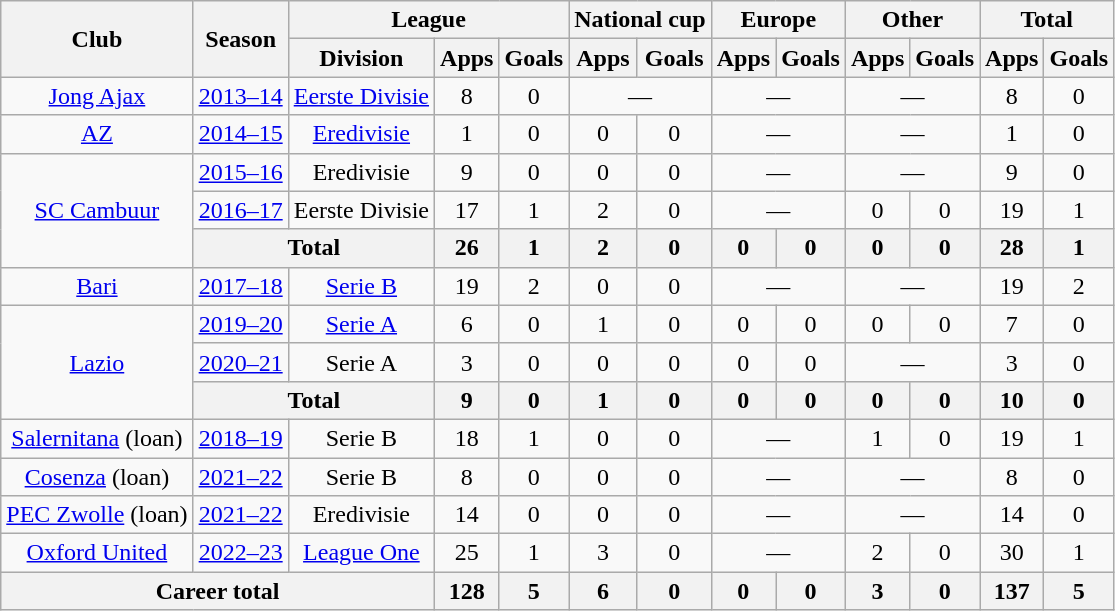<table class="wikitable" style="text-align:center">
<tr>
<th rowspan="2">Club</th>
<th rowspan="2">Season</th>
<th colspan="3">League</th>
<th colspan="2">National cup</th>
<th colspan="2">Europe</th>
<th colspan="2">Other</th>
<th colspan="2">Total</th>
</tr>
<tr>
<th>Division</th>
<th>Apps</th>
<th>Goals</th>
<th>Apps</th>
<th>Goals</th>
<th>Apps</th>
<th>Goals</th>
<th>Apps</th>
<th>Goals</th>
<th>Apps</th>
<th>Goals</th>
</tr>
<tr>
<td><a href='#'>Jong Ajax</a></td>
<td><a href='#'>2013–14</a></td>
<td><a href='#'>Eerste Divisie</a></td>
<td>8</td>
<td>0</td>
<td colspan="2">—</td>
<td colspan="2">—</td>
<td colspan="2">—</td>
<td>8</td>
<td>0</td>
</tr>
<tr>
<td><a href='#'>AZ</a></td>
<td><a href='#'>2014–15</a></td>
<td><a href='#'>Eredivisie</a></td>
<td>1</td>
<td>0</td>
<td>0</td>
<td>0</td>
<td colspan="2">—</td>
<td colspan="2">—</td>
<td>1</td>
<td>0</td>
</tr>
<tr>
<td rowspan="3"><a href='#'>SC Cambuur</a></td>
<td><a href='#'>2015–16</a></td>
<td>Eredivisie</td>
<td>9</td>
<td>0</td>
<td>0</td>
<td>0</td>
<td colspan="2">—</td>
<td colspan="2">—</td>
<td>9</td>
<td>0</td>
</tr>
<tr>
<td><a href='#'>2016–17</a></td>
<td>Eerste Divisie</td>
<td>17</td>
<td>1</td>
<td>2</td>
<td>0</td>
<td colspan="2">—</td>
<td>0</td>
<td>0</td>
<td>19</td>
<td>1</td>
</tr>
<tr>
<th colspan="2">Total</th>
<th>26</th>
<th>1</th>
<th>2</th>
<th>0</th>
<th>0</th>
<th>0</th>
<th>0</th>
<th>0</th>
<th>28</th>
<th>1</th>
</tr>
<tr>
<td><a href='#'>Bari</a></td>
<td><a href='#'>2017–18</a></td>
<td><a href='#'>Serie B</a></td>
<td>19</td>
<td>2</td>
<td>0</td>
<td>0</td>
<td colspan="2">—</td>
<td colspan="2">—</td>
<td>19</td>
<td>2</td>
</tr>
<tr>
<td rowspan="3"><a href='#'>Lazio</a></td>
<td><a href='#'>2019–20</a></td>
<td><a href='#'>Serie A</a></td>
<td>6</td>
<td>0</td>
<td>1</td>
<td>0</td>
<td>0</td>
<td>0</td>
<td>0</td>
<td>0</td>
<td>7</td>
<td>0</td>
</tr>
<tr>
<td><a href='#'>2020–21</a></td>
<td>Serie A</td>
<td>3</td>
<td>0</td>
<td>0</td>
<td>0</td>
<td>0</td>
<td>0</td>
<td colspan="2">—</td>
<td>3</td>
<td>0</td>
</tr>
<tr>
<th colspan="2">Total</th>
<th>9</th>
<th>0</th>
<th>1</th>
<th>0</th>
<th>0</th>
<th>0</th>
<th>0</th>
<th>0</th>
<th>10</th>
<th>0</th>
</tr>
<tr>
<td><a href='#'>Salernitana</a> (loan)</td>
<td><a href='#'>2018–19</a></td>
<td>Serie B</td>
<td>18</td>
<td>1</td>
<td>0</td>
<td>0</td>
<td colspan="2">—</td>
<td>1</td>
<td>0</td>
<td>19</td>
<td>1</td>
</tr>
<tr>
<td><a href='#'>Cosenza</a> (loan)</td>
<td><a href='#'>2021–22</a></td>
<td>Serie B</td>
<td>8</td>
<td>0</td>
<td>0</td>
<td>0</td>
<td colspan="2">—</td>
<td colspan="2">—</td>
<td>8</td>
<td>0</td>
</tr>
<tr>
<td><a href='#'>PEC Zwolle</a> (loan)</td>
<td><a href='#'>2021–22</a></td>
<td>Eredivisie</td>
<td>14</td>
<td>0</td>
<td>0</td>
<td>0</td>
<td colspan="2">—</td>
<td colspan="2">—</td>
<td>14</td>
<td>0</td>
</tr>
<tr>
<td><a href='#'>Oxford United</a></td>
<td><a href='#'>2022–23</a></td>
<td><a href='#'>League One</a></td>
<td>25</td>
<td>1</td>
<td>3</td>
<td>0</td>
<td colspan="2">—</td>
<td>2</td>
<td>0</td>
<td>30</td>
<td>1</td>
</tr>
<tr>
<th colspan="3">Career total</th>
<th>128</th>
<th>5</th>
<th>6</th>
<th>0</th>
<th>0</th>
<th>0</th>
<th>3</th>
<th>0</th>
<th>137</th>
<th>5</th>
</tr>
</table>
